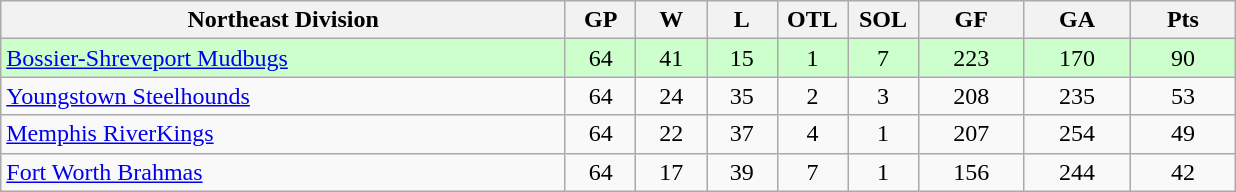<table class="wikitable">
<tr>
<th width="40%" bgcolor="#e0e0e0">Northeast Division</th>
<th width="5%" bgcolor="#e0e0e0">GP</th>
<th width="5%" bgcolor="#e0e0e0">W</th>
<th width="5%" bgcolor="#e0e0e0">L</th>
<th width="5%" bgcolor="#e0e0e0">OTL</th>
<th width="5%" bgcolor="#e0e0e0">SOL</th>
<th width="7.5%" bgcolor="#e0e0e0">GF</th>
<th width="7.5%" bgcolor="#e0e0e0">GA</th>
<th width="7.5%" bgcolor="#e0e0e0">Pts</th>
</tr>
<tr align="center" bgcolor="#CCFFCC">
<td align="left"><a href='#'>Bossier-Shreveport Mudbugs</a></td>
<td>64</td>
<td>41</td>
<td>15</td>
<td>1</td>
<td>7</td>
<td>223</td>
<td>170</td>
<td>90</td>
</tr>
<tr align="center">
<td align="left"><a href='#'>Youngstown Steelhounds</a></td>
<td>64</td>
<td>24</td>
<td>35</td>
<td>2</td>
<td>3</td>
<td>208</td>
<td>235</td>
<td>53</td>
</tr>
<tr align="center">
<td align="left"><a href='#'>Memphis RiverKings</a></td>
<td>64</td>
<td>22</td>
<td>37</td>
<td>4</td>
<td>1</td>
<td>207</td>
<td>254</td>
<td>49</td>
</tr>
<tr align="center">
<td align="left"><a href='#'>Fort Worth Brahmas</a></td>
<td>64</td>
<td>17</td>
<td>39</td>
<td>7</td>
<td>1</td>
<td>156</td>
<td>244</td>
<td>42</td>
</tr>
</table>
